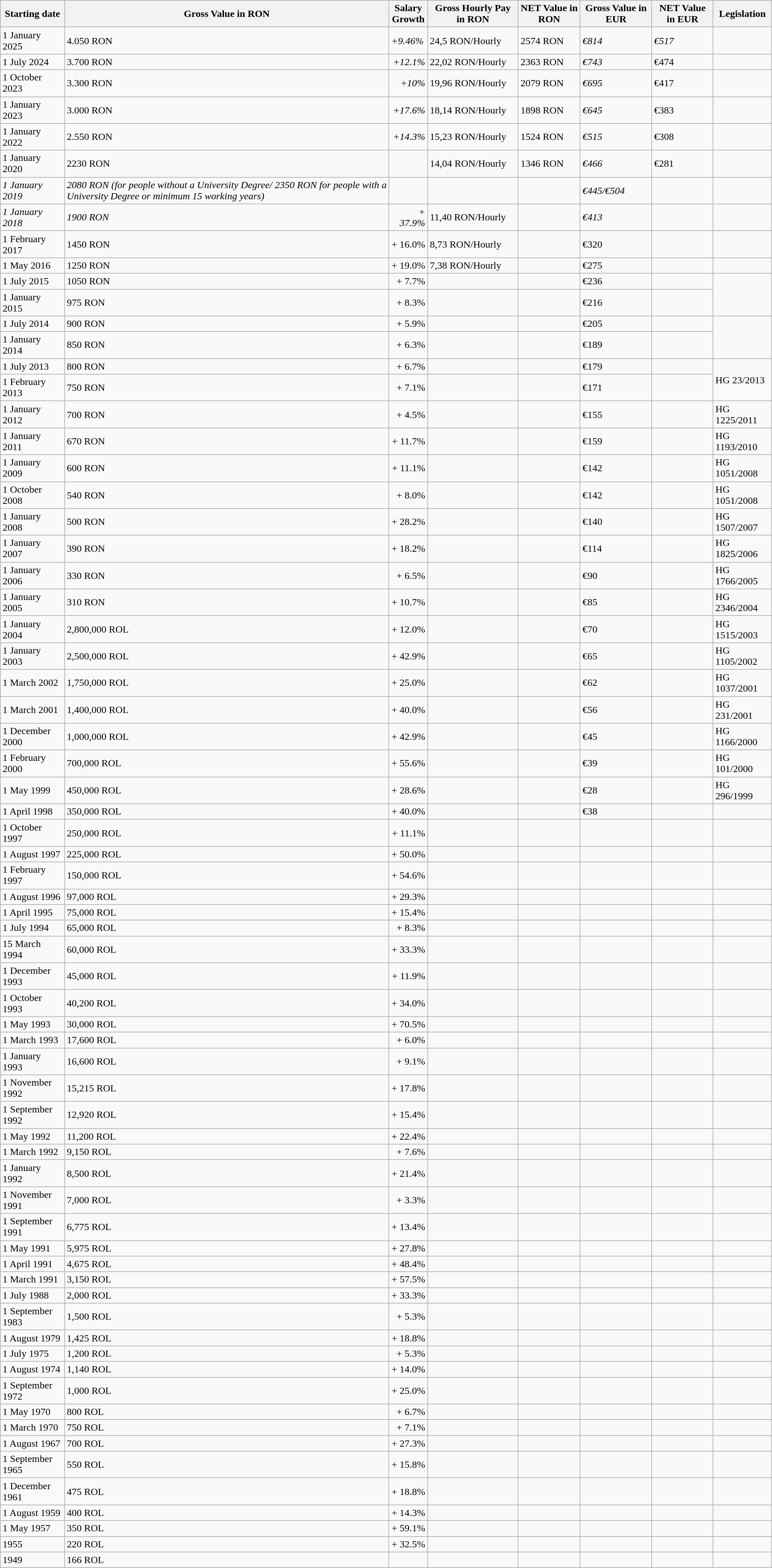<table class="wikitable">
<tr>
<th>Starting date</th>
<th>Gross Value in RON</th>
<th>Salary<br>Growth</th>
<th>Gross Hourly Pay in RON</th>
<th>NET Value in RON</th>
<th>Gross Value in EUR</th>
<th>NET Value in EUR</th>
<th>Legislation</th>
</tr>
<tr>
<td>1 January 2025</td>
<td>4.050 RON</td>
<td><em>+9.46% </em></td>
<td>24,5 RON/Hourly</td>
<td>2574 RON</td>
<td><em>€814</em></td>
<td><em>€517</em></td>
<td></td>
</tr>
<tr>
<td>1 July 2024</td>
<td>3.700 RON</td>
<td style="text-align:right"><em>+12.1% </em></td>
<td>22,02 RON/Hourly</td>
<td>2363 RON</td>
<td><em>€743</em></td>
<td>€474</td>
<td></td>
</tr>
<tr>
<td>1 October 2023</td>
<td>3.300 RON</td>
<td style="text-align:right"><em>+10% </em></td>
<td>19,96 RON/Hourly</td>
<td>2079 RON</td>
<td><em>€695</em></td>
<td>€417</td>
<td></td>
</tr>
<tr>
<td>1 January 2023</td>
<td>3.000 RON</td>
<td style="text-align:right"><em>+17.6% </em></td>
<td>18,14 RON/Hourly</td>
<td>1898 RON</td>
<td><em>€645</em></td>
<td>€383</td>
<td></td>
</tr>
<tr>
<td>1 January 2022</td>
<td>2.550 RON</td>
<td style="text-align:right"><em>+14.3% </em></td>
<td>15,23 RON/Hourly</td>
<td>1524 RON</td>
<td><em>€515</em></td>
<td>€308</td>
<td></td>
</tr>
<tr>
<td>1 January 2020</td>
<td>2230 RON</td>
<td></td>
<td>14,04 RON/Hourly</td>
<td>1346 RON</td>
<td><em>€466</em></td>
<td>€281</td>
<td></td>
</tr>
<tr>
<td><em>1 January 2019</em></td>
<td><em>2080 RON (for people without a University Degree/ 2350 RON for people with a University Degree or minimum 15 working years)</em></td>
<td style="text-align:right"></td>
<td></td>
<td></td>
<td><em>€445/€504</em></td>
<td></td>
<td></td>
</tr>
<tr>
<td><em>1 January 2018</em></td>
<td><em>1900 RON</em></td>
<td style="text-align:right"><em>+ 37.9%</em></td>
<td>11,40 RON/Hourly</td>
<td></td>
<td><em>€413</em></td>
<td></td>
<td></td>
</tr>
<tr>
<td>1 February 2017</td>
<td>1450 RON</td>
<td style="text-align:right">+ 16.0%</td>
<td>8,73 RON/Hourly</td>
<td></td>
<td>€320</td>
<td></td>
<td></td>
</tr>
<tr>
<td>1 May 2016</td>
<td>1250 RON</td>
<td style="text-align:right">+ 19.0%</td>
<td>7,38 RON/Hourly</td>
<td></td>
<td>€275</td>
<td></td>
<td></td>
</tr>
<tr>
<td>1 July 2015</td>
<td>1050 RON</td>
<td style="text-align:right">+ 7.7%</td>
<td></td>
<td></td>
<td>€236</td>
<td></td>
<td rowspan="2"></td>
</tr>
<tr>
<td>1 January 2015</td>
<td>975 RON</td>
<td style="text-align:right">+ 8.3%</td>
<td></td>
<td></td>
<td>€216</td>
<td></td>
</tr>
<tr>
<td>1 July 2014</td>
<td>900 RON</td>
<td style="text-align:right">+ 5.9%</td>
<td></td>
<td></td>
<td>€205</td>
<td></td>
<td rowspan="2"> </td>
</tr>
<tr>
<td>1 January 2014</td>
<td>850 RON</td>
<td style="text-align:right">+ 6.3%</td>
<td></td>
<td></td>
<td>€189</td>
<td></td>
</tr>
<tr>
<td>1 July 2013</td>
<td>800 RON</td>
<td style="text-align:right">+ 6.7%</td>
<td></td>
<td></td>
<td>€179</td>
<td></td>
<td rowspan="2">HG 23/2013</td>
</tr>
<tr>
<td>1 February 2013</td>
<td>750 RON</td>
<td style="text-align:right">+ 7.1%</td>
<td></td>
<td></td>
<td>€171</td>
<td></td>
</tr>
<tr>
<td>1 January 2012</td>
<td>700 RON</td>
<td style="text-align:right">+ 4.5%</td>
<td></td>
<td></td>
<td>€155</td>
<td></td>
<td>HG 1225/2011</td>
</tr>
<tr>
<td>1 January 2011</td>
<td>670 RON</td>
<td style="text-align:right">+ 11.7%</td>
<td></td>
<td></td>
<td>€159</td>
<td></td>
<td>HG 1193/2010</td>
</tr>
<tr>
<td>1 January 2009</td>
<td>600 RON</td>
<td style="text-align:right">+ 11.1%</td>
<td></td>
<td></td>
<td>€142</td>
<td></td>
<td>HG 1051/2008 </td>
</tr>
<tr>
<td>1 October 2008</td>
<td>540 RON</td>
<td style="text-align:right">+ 8.0%</td>
<td></td>
<td></td>
<td>€142</td>
<td></td>
<td>HG 1051/2008 </td>
</tr>
<tr>
<td>1 January 2008</td>
<td>500 RON</td>
<td style="text-align:right">+ 28.2%</td>
<td></td>
<td></td>
<td>€140</td>
<td></td>
<td>HG 1507/2007</td>
</tr>
<tr>
<td>1 January 2007</td>
<td>390 RON</td>
<td style="text-align:right">+ 18.2%</td>
<td></td>
<td></td>
<td>€114</td>
<td></td>
<td>HG 1825/2006</td>
</tr>
<tr>
<td>1 January 2006</td>
<td>330 RON</td>
<td style="text-align:right">+ 6.5%</td>
<td></td>
<td></td>
<td>€90</td>
<td></td>
<td>HG 1766/2005</td>
</tr>
<tr>
<td>1 January 2005</td>
<td>310 RON</td>
<td style="text-align:right">+ 10.7%</td>
<td></td>
<td></td>
<td>€85</td>
<td></td>
<td>HG 2346/2004</td>
</tr>
<tr>
<td>1 January 2004</td>
<td>2,800,000 ROL</td>
<td style="text-align:right">+ 12.0%</td>
<td></td>
<td></td>
<td>€70</td>
<td></td>
<td>HG 1515/2003</td>
</tr>
<tr>
<td>1 January 2003</td>
<td>2,500,000 ROL</td>
<td style="text-align:right">+ 42.9%</td>
<td></td>
<td></td>
<td>€65</td>
<td></td>
<td>HG 1105/2002</td>
</tr>
<tr>
<td>1 March 2002</td>
<td>1,750,000 ROL</td>
<td style="text-align:right">+ 25.0%</td>
<td></td>
<td></td>
<td>€62</td>
<td></td>
<td>HG 1037/2001</td>
</tr>
<tr>
<td>1 March 2001</td>
<td>1,400,000 ROL</td>
<td style="text-align:right">+ 40.0%</td>
<td></td>
<td></td>
<td>€56</td>
<td></td>
<td>HG 231/2001</td>
</tr>
<tr>
<td>1 December 2000</td>
<td>1,000,000 ROL</td>
<td style="text-align:right">+ 42.9%</td>
<td></td>
<td></td>
<td>€45</td>
<td></td>
<td>HG 1166/2000</td>
</tr>
<tr>
<td>1 February 2000</td>
<td>700,000 ROL</td>
<td style="text-align:right">+ 55.6%</td>
<td></td>
<td></td>
<td>€39</td>
<td></td>
<td>HG 101/2000</td>
</tr>
<tr>
<td>1 May 1999</td>
<td>450,000 ROL</td>
<td style="text-align:right">+ 28.6%</td>
<td></td>
<td></td>
<td>€28</td>
<td></td>
<td>HG 296/1999</td>
</tr>
<tr>
<td>1 April 1998</td>
<td>350,000 ROL</td>
<td style="text-align:right">+ 40.0%</td>
<td></td>
<td></td>
<td>€38</td>
<td></td>
<td></td>
</tr>
<tr>
<td>1 October 1997</td>
<td>250,000 ROL</td>
<td style="text-align:right">+ 11.1%</td>
<td></td>
<td></td>
<td></td>
<td></td>
<td></td>
</tr>
<tr>
<td>1 August 1997</td>
<td>225,000 ROL</td>
<td style="text-align:right">+ 50.0%</td>
<td></td>
<td></td>
<td></td>
<td></td>
<td></td>
</tr>
<tr>
<td>1 February 1997</td>
<td>150,000 ROL</td>
<td style="text-align:right">+ 54.6%</td>
<td></td>
<td></td>
<td></td>
<td></td>
<td></td>
</tr>
<tr>
<td>1 August 1996</td>
<td>97,000 ROL</td>
<td style="text-align:right">+ 29.3%</td>
<td></td>
<td></td>
<td></td>
<td></td>
<td></td>
</tr>
<tr>
<td>1 April 1995</td>
<td>75,000 ROL</td>
<td style="text-align:right">+ 15.4%</td>
<td></td>
<td></td>
<td></td>
<td></td>
<td></td>
</tr>
<tr>
<td>1 July 1994</td>
<td>65,000 ROL</td>
<td style="text-align:right">+ 8.3%</td>
<td></td>
<td></td>
<td></td>
<td></td>
<td></td>
</tr>
<tr>
<td>15 March 1994</td>
<td>60,000 ROL</td>
<td style="text-align:right">+ 33.3%</td>
<td></td>
<td></td>
<td></td>
<td></td>
<td></td>
</tr>
<tr>
<td>1 December 1993</td>
<td>45,000 ROL</td>
<td style="text-align:right">+ 11.9%</td>
<td></td>
<td></td>
<td></td>
<td></td>
<td></td>
</tr>
<tr>
<td>1 October 1993</td>
<td>40,200 ROL</td>
<td style="text-align:right">+ 34.0%</td>
<td></td>
<td></td>
<td></td>
<td></td>
<td></td>
</tr>
<tr>
<td>1 May 1993</td>
<td>30,000 ROL</td>
<td style="text-align:right">+ 70.5%</td>
<td></td>
<td></td>
<td></td>
<td></td>
<td></td>
</tr>
<tr>
<td>1 March 1993</td>
<td>17,600 ROL</td>
<td style="text-align:right">+ 6.0%</td>
<td></td>
<td></td>
<td></td>
<td></td>
<td></td>
</tr>
<tr>
<td>1 January 1993</td>
<td>16,600 ROL</td>
<td style="text-align:right">+ 9.1%</td>
<td></td>
<td></td>
<td></td>
<td></td>
<td></td>
</tr>
<tr>
<td>1 November 1992</td>
<td>15,215 ROL</td>
<td style="text-align:right">+ 17.8%</td>
<td></td>
<td></td>
<td></td>
<td></td>
<td></td>
</tr>
<tr>
<td>1 September 1992</td>
<td>12,920 ROL</td>
<td style="text-align:right">+ 15.4%</td>
<td></td>
<td></td>
<td></td>
<td></td>
<td></td>
</tr>
<tr>
<td>1 May 1992</td>
<td>11,200 ROL</td>
<td style="text-align:right">+ 22.4%</td>
<td></td>
<td></td>
<td></td>
<td></td>
<td></td>
</tr>
<tr>
<td>1 March 1992</td>
<td>9,150 ROL</td>
<td style="text-align:right">+ 7.6%</td>
<td></td>
<td></td>
<td></td>
<td></td>
<td></td>
</tr>
<tr>
<td>1 January 1992</td>
<td>8,500 ROL</td>
<td style="text-align:right">+ 21.4%</td>
<td></td>
<td></td>
<td></td>
<td></td>
<td></td>
</tr>
<tr>
<td>1 November 1991</td>
<td>7,000 ROL</td>
<td style="text-align:right">+ 3.3%</td>
<td></td>
<td></td>
<td></td>
<td></td>
<td></td>
</tr>
<tr>
<td>1 September 1991</td>
<td>6,775 ROL</td>
<td style="text-align:right">+ 13.4%</td>
<td></td>
<td></td>
<td></td>
<td></td>
<td></td>
</tr>
<tr>
<td>1 May 1991</td>
<td>5,975 ROL</td>
<td style="text-align:right">+ 27.8%</td>
<td></td>
<td></td>
<td></td>
<td></td>
<td></td>
</tr>
<tr>
<td>1 April 1991</td>
<td>4,675 ROL</td>
<td style="text-align:right">+ 48.4%</td>
<td></td>
<td></td>
<td></td>
<td></td>
<td></td>
</tr>
<tr>
<td>1 March 1991</td>
<td>3,150 ROL</td>
<td style="text-align:right">+ 57.5%</td>
<td></td>
<td></td>
<td></td>
<td></td>
<td></td>
</tr>
<tr>
<td>1 July 1988</td>
<td>2,000 ROL</td>
<td style="text-align:right">+ 33.3%</td>
<td></td>
<td></td>
<td></td>
<td></td>
<td></td>
</tr>
<tr>
<td>1 September 1983</td>
<td>1,500 ROL</td>
<td style="text-align:right">+ 5.3%</td>
<td></td>
<td></td>
<td></td>
<td></td>
<td></td>
</tr>
<tr>
<td>1 August 1979</td>
<td>1,425 ROL</td>
<td style="text-align:right">+ 18.8%</td>
<td></td>
<td></td>
<td></td>
<td></td>
<td></td>
</tr>
<tr>
<td>1 July 1975</td>
<td>1,200 ROL</td>
<td style="text-align:right">+ 5.3%</td>
<td></td>
<td></td>
<td></td>
<td></td>
<td></td>
</tr>
<tr>
<td>1 August 1974</td>
<td>1,140 ROL</td>
<td style="text-align:right">+ 14.0%</td>
<td></td>
<td></td>
<td></td>
<td></td>
<td></td>
</tr>
<tr>
<td>1 September 1972</td>
<td>1,000 ROL</td>
<td style="text-align:right">+ 25.0%</td>
<td></td>
<td></td>
<td></td>
<td></td>
<td></td>
</tr>
<tr>
<td>1 May 1970</td>
<td>800 ROL</td>
<td style="text-align:right">+ 6.7%</td>
<td></td>
<td></td>
<td></td>
<td></td>
<td></td>
</tr>
<tr>
<td>1 March 1970</td>
<td>750 ROL</td>
<td style="text-align:right">+ 7.1%</td>
<td></td>
<td></td>
<td></td>
<td></td>
<td></td>
</tr>
<tr>
<td>1 August 1967</td>
<td>700 ROL</td>
<td style="text-align:right">+ 27.3%</td>
<td></td>
<td></td>
<td></td>
<td></td>
<td></td>
</tr>
<tr>
<td>1 September 1965</td>
<td>550 ROL</td>
<td style="text-align:right">+ 15.8%</td>
<td></td>
<td></td>
<td></td>
<td></td>
<td></td>
</tr>
<tr>
<td>1 December 1961</td>
<td>475 ROL</td>
<td style="text-align:right">+ 18.8%</td>
<td></td>
<td></td>
<td></td>
<td></td>
<td></td>
</tr>
<tr>
<td>1 August 1959</td>
<td>400 ROL</td>
<td style="text-align:right">+ 14.3%</td>
<td></td>
<td></td>
<td></td>
<td></td>
<td></td>
</tr>
<tr>
<td>1 May 1957</td>
<td>350 ROL</td>
<td style="text-align:right">+ 59.1%</td>
<td></td>
<td></td>
<td></td>
<td></td>
<td></td>
</tr>
<tr>
<td>1955</td>
<td>220 ROL</td>
<td style="text-align:right">+ 32.5%</td>
<td></td>
<td></td>
<td></td>
<td></td>
<td></td>
</tr>
<tr>
<td>1949</td>
<td>166 ROL</td>
<td></td>
<td></td>
<td></td>
<td></td>
<td></td>
<td></td>
</tr>
</table>
